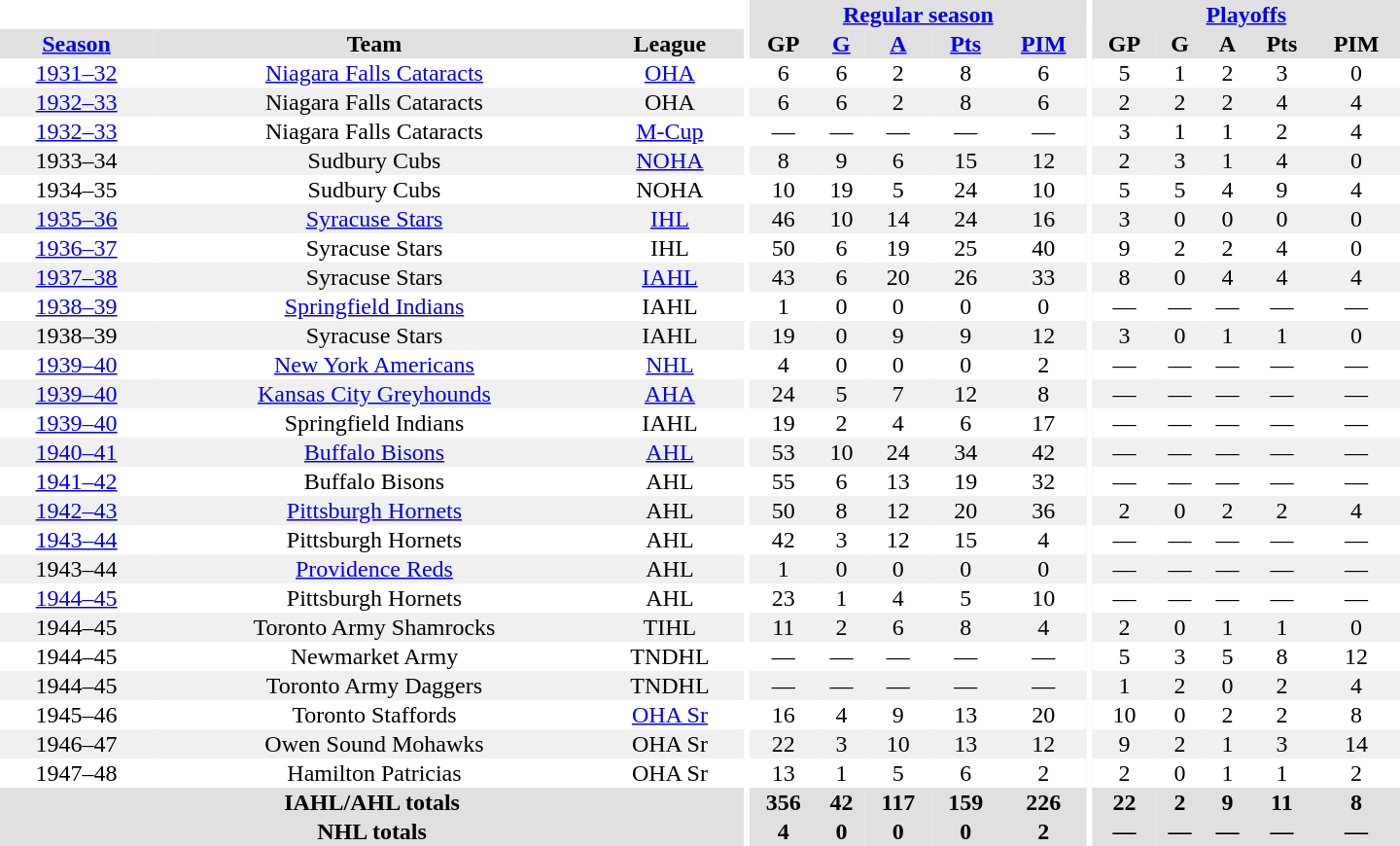<table border="0" cellpadding="1" cellspacing="0" style="text-align:center; width:60em">
<tr bgcolor="#e0e0e0">
<th colspan="3" bgcolor="#ffffff"></th>
<th rowspan="100" bgcolor="#ffffff"></th>
<th colspan="5"><a href='#'>Regular season</a></th>
<th rowspan="100" bgcolor="#ffffff"></th>
<th colspan="5"><a href='#'>Playoffs</a></th>
</tr>
<tr bgcolor="#e0e0e0">
<th><a href='#'>Season</a></th>
<th>Team</th>
<th>League</th>
<th>GP</th>
<th><a href='#'>G</a></th>
<th><a href='#'>A</a></th>
<th><a href='#'>Pts</a></th>
<th><a href='#'>PIM</a></th>
<th>GP</th>
<th>G</th>
<th>A</th>
<th>Pts</th>
<th>PIM</th>
</tr>
<tr>
<td><a href='#'>1931–32</a></td>
<td><a href='#'>Niagara Falls Cataracts</a></td>
<td><a href='#'>OHA</a></td>
<td>6</td>
<td>6</td>
<td>2</td>
<td>8</td>
<td>6</td>
<td>5</td>
<td>1</td>
<td>2</td>
<td>3</td>
<td>0</td>
</tr>
<tr bgcolor="#f0f0f0">
<td><a href='#'>1932–33</a></td>
<td>Niagara Falls Cataracts</td>
<td>OHA</td>
<td>6</td>
<td>6</td>
<td>2</td>
<td>8</td>
<td>6</td>
<td>2</td>
<td>2</td>
<td>2</td>
<td>4</td>
<td>4</td>
</tr>
<tr>
<td><a href='#'>1932–33</a></td>
<td>Niagara Falls Cataracts</td>
<td><a href='#'>M-Cup</a></td>
<td>—</td>
<td>—</td>
<td>—</td>
<td>—</td>
<td>—</td>
<td>3</td>
<td>1</td>
<td>1</td>
<td>2</td>
<td>4</td>
</tr>
<tr bgcolor="#f0f0f0">
<td>1933–34</td>
<td>Sudbury Cubs</td>
<td><a href='#'>NOHA</a></td>
<td>8</td>
<td>9</td>
<td>6</td>
<td>15</td>
<td>12</td>
<td>2</td>
<td>3</td>
<td>1</td>
<td>4</td>
<td>0</td>
</tr>
<tr>
<td>1934–35</td>
<td>Sudbury Cubs</td>
<td>NOHA</td>
<td>10</td>
<td>19</td>
<td>5</td>
<td>24</td>
<td>10</td>
<td>5</td>
<td>5</td>
<td>4</td>
<td>9</td>
<td>4</td>
</tr>
<tr bgcolor="#f0f0f0">
<td><a href='#'>1935–36</a></td>
<td><a href='#'>Syracuse Stars</a></td>
<td><a href='#'>IHL</a></td>
<td>46</td>
<td>10</td>
<td>14</td>
<td>24</td>
<td>16</td>
<td>3</td>
<td>0</td>
<td>0</td>
<td>0</td>
<td>0</td>
</tr>
<tr>
<td><a href='#'>1936–37</a></td>
<td>Syracuse Stars</td>
<td>IHL</td>
<td>50</td>
<td>6</td>
<td>19</td>
<td>25</td>
<td>40</td>
<td>9</td>
<td>2</td>
<td>2</td>
<td>4</td>
<td>0</td>
</tr>
<tr bgcolor="#f0f0f0">
<td><a href='#'>1937–38</a></td>
<td>Syracuse Stars</td>
<td><a href='#'>IAHL</a></td>
<td>43</td>
<td>6</td>
<td>20</td>
<td>26</td>
<td>33</td>
<td>8</td>
<td>0</td>
<td>4</td>
<td>4</td>
<td>4</td>
</tr>
<tr>
<td><a href='#'>1938–39</a></td>
<td><a href='#'>Springfield Indians</a></td>
<td>IAHL</td>
<td>1</td>
<td>0</td>
<td>0</td>
<td>0</td>
<td>0</td>
<td>—</td>
<td>—</td>
<td>—</td>
<td>—</td>
<td>—</td>
</tr>
<tr bgcolor="#f0f0f0">
<td>1938–39</td>
<td>Syracuse Stars</td>
<td>IAHL</td>
<td>19</td>
<td>0</td>
<td>9</td>
<td>9</td>
<td>12</td>
<td>3</td>
<td>0</td>
<td>1</td>
<td>1</td>
<td>0</td>
</tr>
<tr>
<td><a href='#'>1939–40</a></td>
<td><a href='#'>New York Americans</a></td>
<td><a href='#'>NHL</a></td>
<td>4</td>
<td>0</td>
<td>0</td>
<td>0</td>
<td>2</td>
<td>—</td>
<td>—</td>
<td>—</td>
<td>—</td>
<td>—</td>
</tr>
<tr bgcolor="#f0f0f0">
<td><a href='#'>1939–40</a></td>
<td><a href='#'>Kansas City Greyhounds</a></td>
<td><a href='#'>AHA</a></td>
<td>24</td>
<td>5</td>
<td>7</td>
<td>12</td>
<td>8</td>
<td>—</td>
<td>—</td>
<td>—</td>
<td>—</td>
<td>—</td>
</tr>
<tr>
<td><a href='#'>1939–40</a></td>
<td>Springfield Indians</td>
<td>IAHL</td>
<td>19</td>
<td>2</td>
<td>4</td>
<td>6</td>
<td>17</td>
<td>—</td>
<td>—</td>
<td>—</td>
<td>—</td>
<td>—</td>
</tr>
<tr bgcolor="#f0f0f0">
<td><a href='#'>1940–41</a></td>
<td><a href='#'>Buffalo Bisons</a></td>
<td><a href='#'>AHL</a></td>
<td>53</td>
<td>10</td>
<td>24</td>
<td>34</td>
<td>42</td>
<td>—</td>
<td>—</td>
<td>—</td>
<td>—</td>
<td>—</td>
</tr>
<tr>
<td><a href='#'>1941–42</a></td>
<td>Buffalo Bisons</td>
<td>AHL</td>
<td>55</td>
<td>6</td>
<td>13</td>
<td>19</td>
<td>32</td>
<td>—</td>
<td>—</td>
<td>—</td>
<td>—</td>
<td>—</td>
</tr>
<tr bgcolor="#f0f0f0">
<td><a href='#'>1942–43</a></td>
<td><a href='#'>Pittsburgh Hornets</a></td>
<td>AHL</td>
<td>50</td>
<td>8</td>
<td>12</td>
<td>20</td>
<td>36</td>
<td>2</td>
<td>0</td>
<td>2</td>
<td>2</td>
<td>4</td>
</tr>
<tr>
<td><a href='#'>1943–44</a></td>
<td>Pittsburgh Hornets</td>
<td>AHL</td>
<td>42</td>
<td>3</td>
<td>12</td>
<td>15</td>
<td>4</td>
<td>—</td>
<td>—</td>
<td>—</td>
<td>—</td>
<td>—</td>
</tr>
<tr bgcolor="#f0f0f0">
<td>1943–44</td>
<td><a href='#'>Providence Reds</a></td>
<td>AHL</td>
<td>1</td>
<td>0</td>
<td>0</td>
<td>0</td>
<td>0</td>
<td>—</td>
<td>—</td>
<td>—</td>
<td>—</td>
<td>—</td>
</tr>
<tr>
<td><a href='#'>1944–45</a></td>
<td>Pittsburgh Hornets</td>
<td>AHL</td>
<td>23</td>
<td>1</td>
<td>4</td>
<td>5</td>
<td>10</td>
<td>—</td>
<td>—</td>
<td>—</td>
<td>—</td>
<td>—</td>
</tr>
<tr bgcolor="#f0f0f0">
<td>1944–45</td>
<td>Toronto Army Shamrocks</td>
<td>TIHL</td>
<td>11</td>
<td>2</td>
<td>6</td>
<td>8</td>
<td>4</td>
<td>2</td>
<td>0</td>
<td>1</td>
<td>1</td>
<td>0</td>
</tr>
<tr>
<td>1944–45</td>
<td>Newmarket Army</td>
<td>TNDHL</td>
<td>—</td>
<td>—</td>
<td>—</td>
<td>—</td>
<td>—</td>
<td>5</td>
<td>3</td>
<td>5</td>
<td>8</td>
<td>12</td>
</tr>
<tr bgcolor="#f0f0f0">
<td>1944–45</td>
<td>Toronto Army Daggers</td>
<td>TNDHL</td>
<td>—</td>
<td>—</td>
<td>—</td>
<td>—</td>
<td>—</td>
<td>1</td>
<td>2</td>
<td>0</td>
<td>2</td>
<td>4</td>
</tr>
<tr>
<td>1945–46</td>
<td>Toronto Staffords</td>
<td><a href='#'>OHA Sr</a></td>
<td>16</td>
<td>4</td>
<td>9</td>
<td>13</td>
<td>20</td>
<td>10</td>
<td>0</td>
<td>2</td>
<td>2</td>
<td>8</td>
</tr>
<tr bgcolor="#f0f0f0">
<td>1946–47</td>
<td>Owen Sound Mohawks</td>
<td>OHA Sr</td>
<td>22</td>
<td>3</td>
<td>10</td>
<td>13</td>
<td>12</td>
<td>9</td>
<td>2</td>
<td>1</td>
<td>3</td>
<td>14</td>
</tr>
<tr>
<td>1947–48</td>
<td>Hamilton Patricias</td>
<td>OHA Sr</td>
<td>13</td>
<td>1</td>
<td>5</td>
<td>6</td>
<td>2</td>
<td>2</td>
<td>0</td>
<td>1</td>
<td>1</td>
<td>2</td>
</tr>
<tr bgcolor="#e0e0e0">
<th colspan="3">IAHL/AHL totals</th>
<th>356</th>
<th>42</th>
<th>117</th>
<th>159</th>
<th>226</th>
<th>22</th>
<th>2</th>
<th>9</th>
<th>11</th>
<th>8</th>
</tr>
<tr bgcolor="#e0e0e0">
<th colspan="3">NHL totals</th>
<th>4</th>
<th>0</th>
<th>0</th>
<th>0</th>
<th>2</th>
<th>—</th>
<th>—</th>
<th>—</th>
<th>—</th>
<th>—</th>
</tr>
</table>
